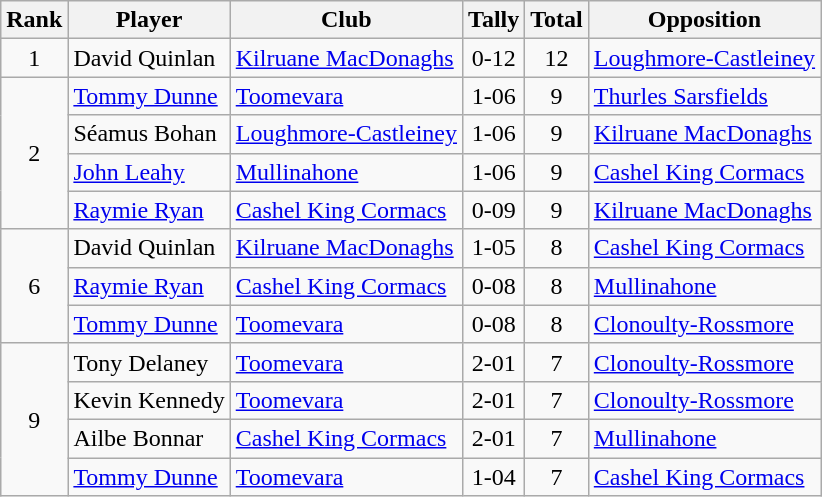<table class="wikitable">
<tr>
<th>Rank</th>
<th>Player</th>
<th>Club</th>
<th>Tally</th>
<th>Total</th>
<th>Opposition</th>
</tr>
<tr>
<td rowspan="1" style="text-align:center;">1</td>
<td>David Quinlan</td>
<td><a href='#'>Kilruane MacDonaghs</a></td>
<td align=center>0-12</td>
<td align=center>12</td>
<td><a href='#'>Loughmore-Castleiney</a></td>
</tr>
<tr>
<td rowspan="4" style="text-align:center;">2</td>
<td><a href='#'>Tommy Dunne</a></td>
<td><a href='#'>Toomevara</a></td>
<td align=center>1-06</td>
<td align=center>9</td>
<td><a href='#'>Thurles Sarsfields</a></td>
</tr>
<tr>
<td>Séamus Bohan</td>
<td><a href='#'>Loughmore-Castleiney</a></td>
<td align=center>1-06</td>
<td align=center>9</td>
<td><a href='#'>Kilruane MacDonaghs</a></td>
</tr>
<tr>
<td><a href='#'>John Leahy</a></td>
<td><a href='#'>Mullinahone</a></td>
<td align=center>1-06</td>
<td align=center>9</td>
<td><a href='#'>Cashel King Cormacs</a></td>
</tr>
<tr>
<td><a href='#'>Raymie Ryan</a></td>
<td><a href='#'>Cashel King Cormacs</a></td>
<td align=center>0-09</td>
<td align=center>9</td>
<td><a href='#'>Kilruane MacDonaghs</a></td>
</tr>
<tr>
<td rowspan="3" style="text-align:center;">6</td>
<td>David Quinlan</td>
<td><a href='#'>Kilruane MacDonaghs</a></td>
<td align=center>1-05</td>
<td align=center>8</td>
<td><a href='#'>Cashel King Cormacs</a></td>
</tr>
<tr>
<td><a href='#'>Raymie Ryan</a></td>
<td><a href='#'>Cashel King Cormacs</a></td>
<td align=center>0-08</td>
<td align=center>8</td>
<td><a href='#'>Mullinahone</a></td>
</tr>
<tr>
<td><a href='#'>Tommy Dunne</a></td>
<td><a href='#'>Toomevara</a></td>
<td align=center>0-08</td>
<td align=center>8</td>
<td><a href='#'>Clonoulty-Rossmore</a></td>
</tr>
<tr>
<td rowspan="4" style="text-align:center;">9</td>
<td>Tony Delaney</td>
<td><a href='#'>Toomevara</a></td>
<td align=center>2-01</td>
<td align=center>7</td>
<td><a href='#'>Clonoulty-Rossmore</a></td>
</tr>
<tr>
<td>Kevin Kennedy</td>
<td><a href='#'>Toomevara</a></td>
<td align=center>2-01</td>
<td align=center>7</td>
<td><a href='#'>Clonoulty-Rossmore</a></td>
</tr>
<tr>
<td>Ailbe Bonnar</td>
<td><a href='#'>Cashel King Cormacs</a></td>
<td align=center>2-01</td>
<td align=center>7</td>
<td><a href='#'>Mullinahone</a></td>
</tr>
<tr>
<td><a href='#'>Tommy Dunne</a></td>
<td><a href='#'>Toomevara</a></td>
<td align=center>1-04</td>
<td align=center>7</td>
<td><a href='#'>Cashel King Cormacs</a></td>
</tr>
</table>
